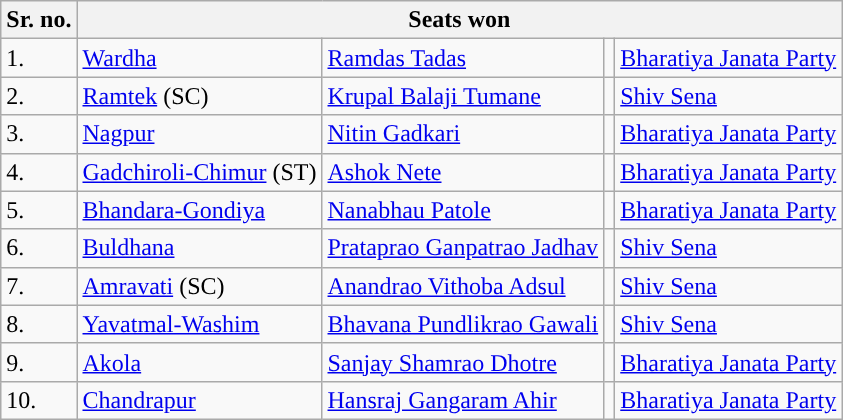<table class="wikitable">
<tr>
<th>Sr. no.</th>
<th colspan="4">Seats won</th>
</tr>
<tr>
<td>1.</td>
<td><a href='#'>Wardha</a></td>
<td><a href='#'>Ramdas Tadas</a></td>
<td style="background-color:"></td>
<td><a href='#'>Bharatiya Janata Party</a></td>
</tr>
<tr>
<td>2.</td>
<td><a href='#'>Ramtek</a> (SC)</td>
<td><a href='#'>Krupal Balaji Tumane</a></td>
<td style="background-color: "></td>
<td><a href='#'>Shiv Sena</a></td>
</tr>
<tr>
<td>3.</td>
<td><a href='#'>Nagpur</a></td>
<td><a href='#'>Nitin Gadkari</a></td>
<td style="background-color:"></td>
<td><a href='#'>Bharatiya Janata Party</a></td>
</tr>
<tr>
<td>4.</td>
<td><a href='#'>Gadchiroli-Chimur</a> (ST)</td>
<td><a href='#'>Ashok Nete</a></td>
<td style="background-color:"></td>
<td><a href='#'>Bharatiya Janata Party</a></td>
</tr>
<tr>
<td>5.</td>
<td><a href='#'>Bhandara-Gondiya</a></td>
<td><a href='#'>Nanabhau Patole</a></td>
<td style="background-color:"></td>
<td><a href='#'>Bharatiya Janata Party</a></td>
</tr>
<tr>
<td>6.</td>
<td><a href='#'>Buldhana</a></td>
<td><a href='#'>Prataprao Ganpatrao Jadhav</a></td>
<td style="background-color: "></td>
<td><a href='#'>Shiv Sena</a></td>
</tr>
<tr>
<td>7.</td>
<td><a href='#'>Amravati</a> (SC)</td>
<td><a href='#'>Anandrao Vithoba Adsul</a></td>
<td style="background-color: "></td>
<td><a href='#'>Shiv Sena</a></td>
</tr>
<tr>
<td>8.</td>
<td><a href='#'>Yavatmal-Washim</a></td>
<td><a href='#'>Bhavana Pundlikrao Gawali</a></td>
<td style="background-color: "></td>
<td><a href='#'>Shiv Sena</a></td>
</tr>
<tr>
<td>9.</td>
<td><a href='#'>Akola</a></td>
<td><a href='#'>Sanjay Shamrao Dhotre</a></td>
<td style="background-color:"></td>
<td><a href='#'>Bharatiya Janata Party</a></td>
</tr>
<tr>
<td>10.</td>
<td><a href='#'>Chandrapur</a></td>
<td><a href='#'>Hansraj Gangaram Ahir</a></td>
<td style="background-color:"></td>
<td><a href='#'>Bharatiya Janata Party</a></td>
</tr>
</table>
